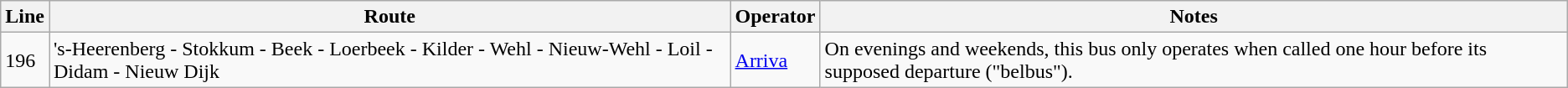<table class="wikitable">
<tr>
<th>Line</th>
<th>Route</th>
<th>Operator</th>
<th>Notes</th>
</tr>
<tr>
<td>196</td>
<td>'s-Heerenberg - Stokkum - Beek - Loerbeek - Kilder - Wehl - Nieuw-Wehl - Loil - Didam - Nieuw Dijk</td>
<td><a href='#'>Arriva</a></td>
<td>On evenings and weekends, this bus only operates when called one hour before its supposed departure ("belbus").</td>
</tr>
</table>
